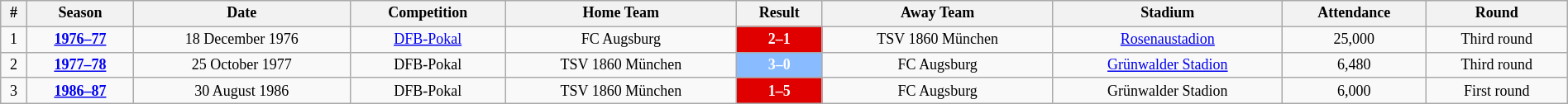<table class="wikitable" style="text-align: center; width: 100%; font-size: 12px">
<tr>
<th><strong>#</strong></th>
<th><strong>Season</strong></th>
<th><strong>Date</strong></th>
<th><strong>Competition</strong></th>
<th><strong>Home Team</strong></th>
<th><strong>Result</strong></th>
<th><strong>Away Team</strong></th>
<th><strong>Stadium</strong></th>
<th><strong>Attendance</strong></th>
<th><strong>Round</strong></th>
</tr>
<tr>
<td>1</td>
<td><strong><a href='#'>1976–77</a></strong></td>
<td>18 December 1976</td>
<td><a href='#'>DFB-Pokal</a></td>
<td>FC Augsburg</td>
<td style="background:#E00000;color:white;"><strong>2–1</strong></td>
<td>TSV 1860 München</td>
<td><a href='#'>Rosenaustadion</a></td>
<td>25,000</td>
<td>Third round</td>
</tr>
<tr>
<td>2</td>
<td><strong><a href='#'>1977–78</a></strong></td>
<td>25 October 1977</td>
<td>DFB-Pokal</td>
<td>TSV 1860 München</td>
<td style="background:#88BBFF;color:white;"><strong>3–0</strong></td>
<td>FC Augsburg</td>
<td><a href='#'>Grünwalder Stadion</a></td>
<td>6,480</td>
<td>Third round</td>
</tr>
<tr>
<td>3</td>
<td><strong><a href='#'>1986–87</a></strong></td>
<td>30  August 1986</td>
<td>DFB-Pokal</td>
<td>TSV 1860 München</td>
<td style="background:#E00000;color:white;"><strong>1–5</strong></td>
<td>FC Augsburg</td>
<td>Grünwalder Stadion</td>
<td>6,000</td>
<td>First round</td>
</tr>
</table>
